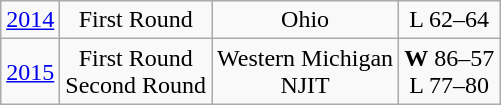<table class="wikitable" style="text-align:center">
<tr align="center">
<td><a href='#'>2014</a></td>
<td>First Round</td>
<td>Ohio</td>
<td>L 62–64</td>
</tr>
<tr>
<td><a href='#'>2015</a></td>
<td>First Round<br>Second Round</td>
<td>Western Michigan<br>NJIT</td>
<td><strong>W</strong> 86–57<br>L 77–80</td>
</tr>
</table>
